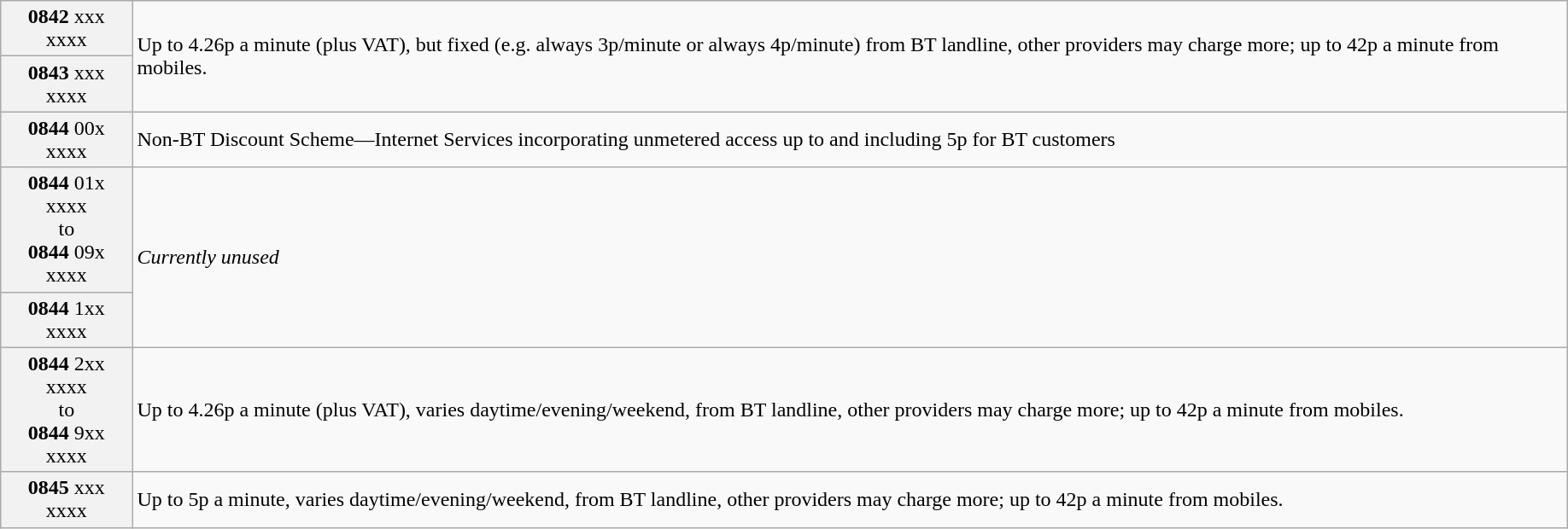<table class="wikitable" style="width: auto; margin-left: 1.5em;">
<tr>
<th style="font-weight: normal;"><strong>0842</strong> xxx xxxx</th>
<td rowspan=2>Up to 4.26p a minute (plus VAT), but fixed (e.g. always 3p/minute or always 4p/minute) from BT landline, other providers may charge more; up to 42p a minute from mobiles.</td>
</tr>
<tr>
<th style="font-weight: normal;"><strong>0843</strong> xxx xxxx</th>
</tr>
<tr>
<th style="font-weight: normal;"><strong>0844</strong> 00x xxxx</th>
<td>Non-BT Discount Scheme—Internet Services incorporating unmetered access up to and including 5p for BT customers</td>
</tr>
<tr>
<th style="font-weight: normal;"><strong>0844</strong> 01x xxxx<br>to<br><strong>0844</strong> 09x xxxx</th>
<td rowspan=2><em>Currently unused</em></td>
</tr>
<tr>
<th style="font-weight: normal;"><strong>0844</strong> 1xx xxxx</th>
</tr>
<tr>
<th style="font-weight: normal;"><strong>0844</strong> 2xx xxxx<br>to<br><strong>0844</strong> 9xx xxxx</th>
<td>Up to 4.26p a minute (plus VAT), varies daytime/evening/weekend, from BT landline, other providers may charge more; up to 42p a minute from mobiles.</td>
</tr>
<tr>
<th style="font-weight: normal;"><strong>0845</strong> xxx xxxx</th>
<td>Up to 5p a minute, varies daytime/evening/weekend, from BT landline, other providers may charge more; up to 42p a minute from mobiles.</td>
</tr>
</table>
